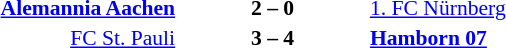<table width=100% cellspacing=1>
<tr>
<th width=25%></th>
<th width=10%></th>
<th width=25%></th>
<th></th>
</tr>
<tr style=font-size:90%>
<td align=right><strong><a href='#'>Alemannia Aachen</a></strong></td>
<td align=center><strong>2 – 0</strong></td>
<td><a href='#'>1. FC Nürnberg</a></td>
</tr>
<tr style=font-size:90%>
<td align=right><a href='#'>FC St. Pauli</a></td>
<td align=center><strong>3 – 4</strong></td>
<td><strong><a href='#'>Hamborn 07</a></strong></td>
</tr>
</table>
